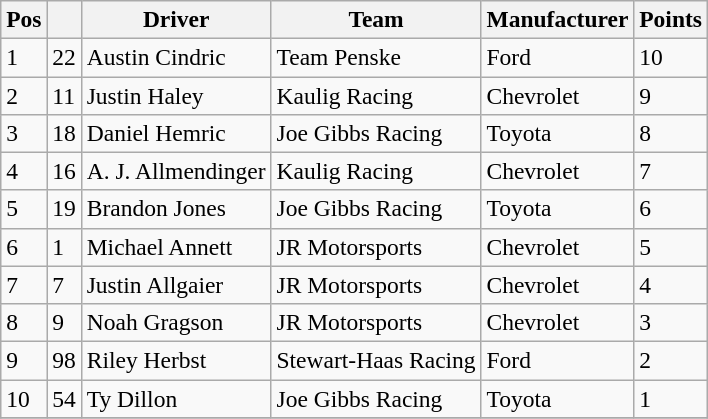<table class="wikitable" style="font-size:98%">
<tr>
<th>Pos</th>
<th></th>
<th>Driver</th>
<th>Team</th>
<th>Manufacturer</th>
<th>Points</th>
</tr>
<tr>
<td>1</td>
<td>22</td>
<td>Austin Cindric</td>
<td>Team Penske</td>
<td>Ford</td>
<td>10</td>
</tr>
<tr>
<td>2</td>
<td>11</td>
<td>Justin Haley</td>
<td>Kaulig Racing</td>
<td>Chevrolet</td>
<td>9</td>
</tr>
<tr>
<td>3</td>
<td>18</td>
<td>Daniel Hemric</td>
<td>Joe Gibbs Racing</td>
<td>Toyota</td>
<td>8</td>
</tr>
<tr>
<td>4</td>
<td>16</td>
<td>A. J. Allmendinger</td>
<td>Kaulig Racing</td>
<td>Chevrolet</td>
<td>7</td>
</tr>
<tr>
<td>5</td>
<td>19</td>
<td>Brandon Jones</td>
<td>Joe Gibbs Racing</td>
<td>Toyota</td>
<td>6</td>
</tr>
<tr>
<td>6</td>
<td>1</td>
<td>Michael Annett</td>
<td>JR Motorsports</td>
<td>Chevrolet</td>
<td>5</td>
</tr>
<tr>
<td>7</td>
<td>7</td>
<td>Justin Allgaier</td>
<td>JR Motorsports</td>
<td>Chevrolet</td>
<td>4</td>
</tr>
<tr>
<td>8</td>
<td>9</td>
<td>Noah Gragson</td>
<td>JR Motorsports</td>
<td>Chevrolet</td>
<td>3</td>
</tr>
<tr>
<td>9</td>
<td>98</td>
<td>Riley Herbst</td>
<td>Stewart-Haas Racing</td>
<td>Ford</td>
<td>2</td>
</tr>
<tr>
<td>10</td>
<td>54</td>
<td>Ty Dillon</td>
<td>Joe Gibbs Racing</td>
<td>Toyota</td>
<td>1</td>
</tr>
<tr>
</tr>
</table>
